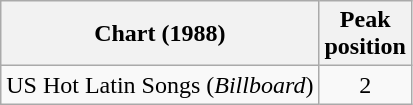<table class="wikitable sortable">
<tr>
<th align="left">Chart (1988)</th>
<th align="left">Peak<br>position</th>
</tr>
<tr>
<td align="left">US Hot Latin Songs (<em>Billboard</em>)</td>
<td align="center">2</td>
</tr>
</table>
